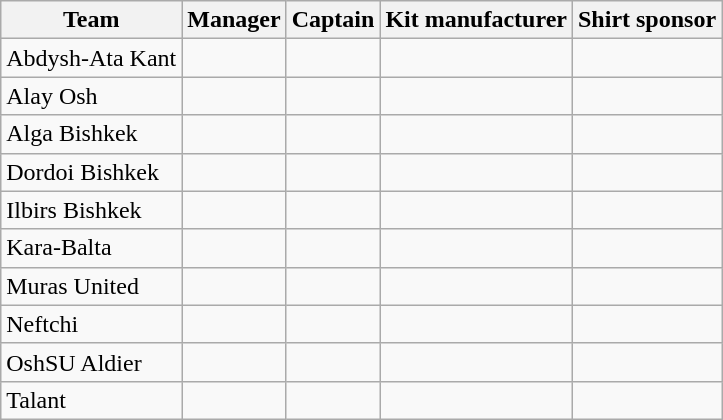<table class="wikitable sortable" style="text-align: left;">
<tr>
<th>Team</th>
<th>Manager</th>
<th>Captain</th>
<th>Kit manufacturer</th>
<th>Shirt sponsor</th>
</tr>
<tr>
<td>Abdysh-Ata Kant</td>
<td></td>
<td></td>
<td></td>
<td></td>
</tr>
<tr>
<td>Alay Osh</td>
<td></td>
<td></td>
<td></td>
<td></td>
</tr>
<tr>
<td>Alga Bishkek</td>
<td></td>
<td></td>
<td></td>
<td></td>
</tr>
<tr>
<td>Dordoi Bishkek</td>
<td></td>
<td></td>
<td></td>
<td></td>
</tr>
<tr>
<td>Ilbirs Bishkek</td>
<td></td>
<td></td>
<td></td>
<td></td>
</tr>
<tr>
<td>Kara-Balta</td>
<td></td>
<td></td>
<td></td>
<td></td>
</tr>
<tr>
<td>Muras United</td>
<td></td>
<td></td>
<td></td>
<td></td>
</tr>
<tr>
<td>Neftchi</td>
<td></td>
<td></td>
<td></td>
<td></td>
</tr>
<tr>
<td>OshSU Aldier</td>
<td></td>
<td></td>
<td></td>
<td></td>
</tr>
<tr>
<td>Talant</td>
<td></td>
<td></td>
<td></td>
<td></td>
</tr>
</table>
